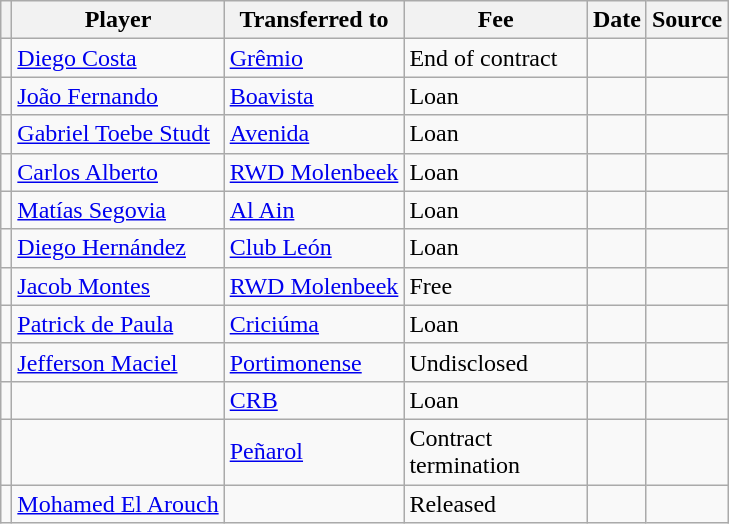<table class="wikitable plainrowheaders sortable">
<tr>
<th></th>
<th scope="col">Player</th>
<th>Transferred to</th>
<th style="width: 115px;">Fee</th>
<th scope="col">Date</th>
<th scope="col">Source</th>
</tr>
<tr>
<td align=center></td>
<td> <a href='#'>Diego Costa</a></td>
<td> <a href='#'>Grêmio</a></td>
<td>End of contract</td>
<td></td>
<td></td>
</tr>
<tr>
<td align=center></td>
<td> <a href='#'>João Fernando</a></td>
<td> <a href='#'>Boavista</a></td>
<td>Loan</td>
<td></td>
<td></td>
</tr>
<tr>
<td align=center></td>
<td> <a href='#'>Gabriel Toebe Studt</a></td>
<td> <a href='#'>Avenida</a></td>
<td>Loan</td>
<td></td>
<td></td>
</tr>
<tr>
<td align="center"></td>
<td> <a href='#'>Carlos Alberto</a></td>
<td> <a href='#'>RWD Molenbeek</a></td>
<td>Loan</td>
<td></td>
<td></td>
</tr>
<tr>
<td align="center"></td>
<td> <a href='#'>Matías Segovia</a></td>
<td> <a href='#'>Al Ain</a></td>
<td>Loan</td>
<td></td>
<td></td>
</tr>
<tr>
<td align="center"></td>
<td> <a href='#'>Diego Hernández</a></td>
<td> <a href='#'>Club León</a></td>
<td>Loan</td>
<td></td>
<td></td>
</tr>
<tr>
<td align="center"></td>
<td> <a href='#'>Jacob Montes</a></td>
<td> <a href='#'>RWD Molenbeek</a></td>
<td>Free</td>
<td></td>
<td></td>
</tr>
<tr>
<td align=center></td>
<td> <a href='#'>Patrick de Paula</a></td>
<td> <a href='#'>Criciúma</a></td>
<td>Loan</td>
<td></td>
<td></td>
</tr>
<tr>
<td align=center></td>
<td> <a href='#'>Jefferson Maciel</a></td>
<td> <a href='#'>Portimonense</a></td>
<td>Undisclosed</td>
<td></td>
<td></td>
</tr>
<tr>
<td align=center></td>
<td></td>
<td> <a href='#'>CRB</a></td>
<td>Loan</td>
<td></td>
<td></td>
</tr>
<tr>
<td align=center></td>
<td></td>
<td> <a href='#'>Peñarol</a></td>
<td>Contract termination</td>
<td></td>
<td></td>
</tr>
<tr>
<td align=center></td>
<td> <a href='#'>Mohamed El Arouch</a></td>
<td></td>
<td>Released</td>
<td></td>
<td></td>
</tr>
</table>
